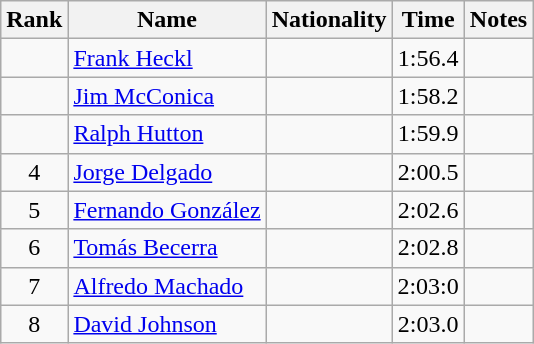<table class="wikitable sortable" style="text-align:center">
<tr>
<th>Rank</th>
<th>Name</th>
<th>Nationality</th>
<th>Time</th>
<th>Notes</th>
</tr>
<tr>
<td></td>
<td align=left><a href='#'>Frank Heckl</a></td>
<td align=left></td>
<td>1:56.4</td>
<td></td>
</tr>
<tr>
<td></td>
<td align=left><a href='#'>Jim McConica</a></td>
<td align=left></td>
<td>1:58.2</td>
<td></td>
</tr>
<tr>
<td></td>
<td align=left><a href='#'>Ralph Hutton</a></td>
<td align=left></td>
<td>1:59.9</td>
<td></td>
</tr>
<tr>
<td>4</td>
<td align=left><a href='#'>Jorge Delgado</a></td>
<td align=left></td>
<td>2:00.5</td>
<td></td>
</tr>
<tr>
<td>5</td>
<td align=left><a href='#'>Fernando González</a></td>
<td align=left></td>
<td>2:02.6</td>
<td></td>
</tr>
<tr>
<td>6</td>
<td align=left><a href='#'>Tomás Becerra</a></td>
<td align=left></td>
<td>2:02.8</td>
<td></td>
</tr>
<tr>
<td>7</td>
<td align=left><a href='#'>Alfredo Machado</a></td>
<td align=left></td>
<td>2:03:0</td>
<td></td>
</tr>
<tr>
<td>8</td>
<td align=left><a href='#'>David Johnson</a></td>
<td align=left></td>
<td>2:03.0</td>
<td></td>
</tr>
</table>
